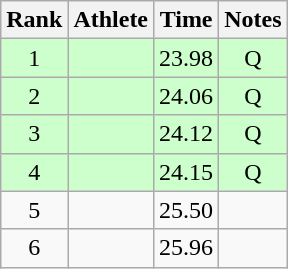<table class="wikitable sortable" style="text-align:center">
<tr>
<th>Rank</th>
<th>Athlete</th>
<th>Time</th>
<th>Notes</th>
</tr>
<tr bgcolor=ccffcc>
<td>1</td>
<td align=left></td>
<td>23.98</td>
<td>Q</td>
</tr>
<tr bgcolor=ccffcc>
<td>2</td>
<td align=left></td>
<td>24.06</td>
<td>Q</td>
</tr>
<tr bgcolor=ccffcc>
<td>3</td>
<td align=left></td>
<td>24.12</td>
<td>Q</td>
</tr>
<tr bgcolor=ccffcc>
<td>4</td>
<td align=left></td>
<td>24.15</td>
<td>Q</td>
</tr>
<tr>
<td>5</td>
<td align=left></td>
<td>25.50</td>
<td></td>
</tr>
<tr>
<td>6</td>
<td align=left></td>
<td>25.96</td>
<td></td>
</tr>
</table>
